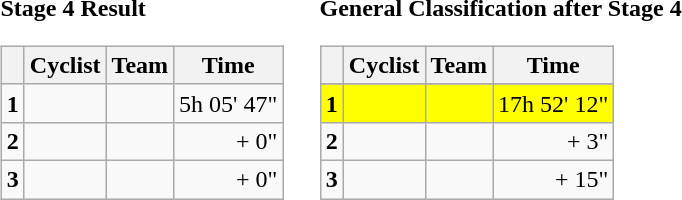<table>
<tr>
<td><strong>Stage 4 Result</strong><br><table class="wikitable">
<tr>
<th></th>
<th>Cyclist</th>
<th>Team</th>
<th>Time</th>
</tr>
<tr>
<td><strong>1</strong></td>
<td></td>
<td></td>
<td align="right">5h 05' 47"</td>
</tr>
<tr>
<td><strong>2</strong></td>
<td></td>
<td></td>
<td align="right">+ 0"</td>
</tr>
<tr>
<td><strong>3</strong></td>
<td></td>
<td></td>
<td align="right">+ 0"</td>
</tr>
</table>
</td>
<td></td>
<td><strong>General Classification after Stage 4</strong><br><table class="wikitable">
<tr>
<th></th>
<th>Cyclist</th>
<th>Team</th>
<th>Time</th>
</tr>
<tr>
</tr>
<tr style="background:yellow">
<td><strong>1</strong></td>
<td></td>
<td></td>
<td align="right">17h 52' 12"</td>
</tr>
<tr>
<td><strong>2</strong></td>
<td></td>
<td></td>
<td align="right">+ 3"</td>
</tr>
<tr>
<td><strong>3</strong></td>
<td></td>
<td></td>
<td align="right">+ 15"</td>
</tr>
</table>
</td>
</tr>
</table>
